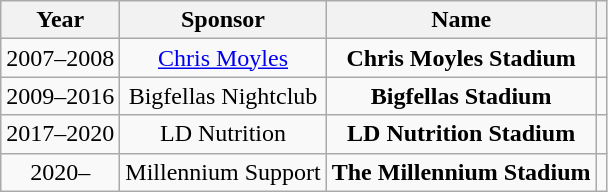<table class="wikitable" style="text-align:center;">
<tr>
<th>Year</th>
<th>Sponsor</th>
<th>Name</th>
<th></th>
</tr>
<tr>
<td>2007–2008</td>
<td><a href='#'>Chris Moyles</a></td>
<td><strong>Chris Moyles Stadium</strong></td>
<td></td>
</tr>
<tr>
<td>2009–2016</td>
<td>Bigfellas Nightclub</td>
<td><strong>Bigfellas Stadium</strong></td>
<td></td>
</tr>
<tr>
<td>2017–2020</td>
<td>LD Nutrition</td>
<td><strong>LD Nutrition Stadium</strong></td>
<td></td>
</tr>
<tr>
<td>2020–</td>
<td>Millennium Support</td>
<td><strong>The Millennium Stadium</strong></td>
<td></td>
</tr>
</table>
